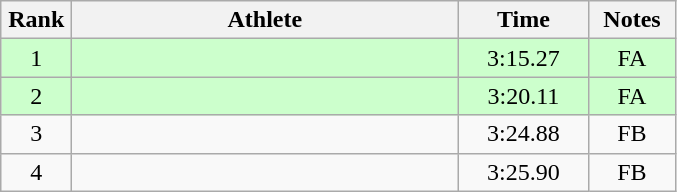<table class=wikitable style="text-align:center">
<tr>
<th width=40>Rank</th>
<th width=250>Athlete</th>
<th width=80>Time</th>
<th width=50>Notes</th>
</tr>
<tr bgcolor="ccffcc">
<td>1</td>
<td align=left></td>
<td>3:15.27</td>
<td>FA</td>
</tr>
<tr bgcolor="ccffcc">
<td>2</td>
<td align=left></td>
<td>3:20.11</td>
<td>FA</td>
</tr>
<tr>
<td>3</td>
<td align=left></td>
<td>3:24.88</td>
<td>FB</td>
</tr>
<tr>
<td>4</td>
<td align=left></td>
<td>3:25.90</td>
<td>FB</td>
</tr>
</table>
